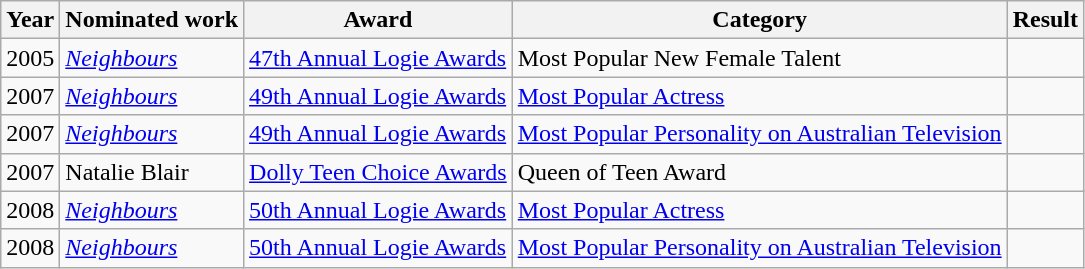<table class="wikitable sortable">
<tr>
<th>Year</th>
<th>Nominated work</th>
<th>Award</th>
<th>Category</th>
<th>Result</th>
</tr>
<tr>
<td>2005</td>
<td><em><a href='#'>Neighbours</a></em></td>
<td><a href='#'>47th Annual Logie Awards</a></td>
<td>Most Popular New Female Talent</td>
<td></td>
</tr>
<tr>
<td>2007</td>
<td><em><a href='#'>Neighbours</a></em></td>
<td><a href='#'>49th Annual Logie Awards</a></td>
<td><a href='#'> Most Popular Actress</a></td>
<td></td>
</tr>
<tr>
<td>2007</td>
<td><em><a href='#'>Neighbours</a></em></td>
<td><a href='#'>49th Annual Logie Awards</a></td>
<td><a href='#'>Most Popular Personality on Australian Television</a></td>
<td></td>
</tr>
<tr>
<td>2007</td>
<td>Natalie Blair</td>
<td><a href='#'>Dolly Teen Choice Awards</a></td>
<td>Queen of Teen Award</td>
<td></td>
</tr>
<tr>
<td>2008</td>
<td><em><a href='#'>Neighbours</a></em></td>
<td><a href='#'>50th Annual Logie Awards</a></td>
<td><a href='#'> Most Popular Actress</a></td>
<td></td>
</tr>
<tr>
<td>2008</td>
<td><em><a href='#'>Neighbours</a></em></td>
<td><a href='#'>50th Annual Logie Awards</a></td>
<td><a href='#'>Most Popular Personality on Australian Television</a></td>
<td></td>
</tr>
</table>
